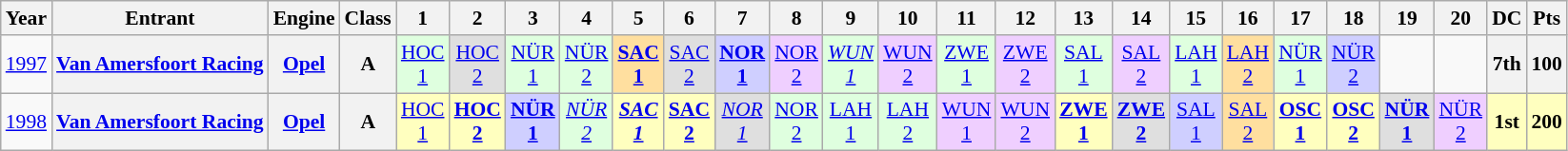<table class="wikitable" style="text-align:center; font-size:90%">
<tr>
<th>Year</th>
<th>Entrant</th>
<th>Engine</th>
<th>Class</th>
<th>1</th>
<th>2</th>
<th>3</th>
<th>4</th>
<th>5</th>
<th>6</th>
<th>7</th>
<th>8</th>
<th>9</th>
<th>10</th>
<th>11</th>
<th>12</th>
<th>13</th>
<th>14</th>
<th>15</th>
<th>16</th>
<th>17</th>
<th>18</th>
<th>19</th>
<th>20</th>
<th>DC</th>
<th>Pts</th>
</tr>
<tr>
<td><a href='#'>1997</a></td>
<th><a href='#'>Van Amersfoort Racing</a></th>
<th><a href='#'>Opel</a></th>
<th>A</th>
<td style="background:#DFFFDF;"><a href='#'>HOC<br>1</a><br></td>
<td style="background:#DFDFDF;"><a href='#'>HOC<br>2</a><br></td>
<td style="background:#DFFFDF;"><a href='#'>NÜR<br>1</a><br></td>
<td style="background:#DFFFDF;"><a href='#'>NÜR<br>2</a><br></td>
<td style="background:#FFDF9F;"><strong><a href='#'>SAC<br>1</a></strong><br></td>
<td style="background:#DFDFDF;"><a href='#'>SAC<br>2</a><br></td>
<td style="background:#CFCFFF;"><strong><a href='#'>NOR<br>1</a></strong><br></td>
<td style="background:#EFCFFF;"><a href='#'>NOR<br>2</a><br></td>
<td style="background:#DFFFDF;"><em><a href='#'>WUN<br>1</a></em><br></td>
<td style="background:#EFCFFF;"><a href='#'>WUN<br>2</a><br></td>
<td style="background:#DFFFDF;"><a href='#'>ZWE<br>1</a><br></td>
<td style="background:#EFCFFF;"><a href='#'>ZWE<br>2</a><br></td>
<td style="background:#DFFFDF;"><a href='#'>SAL<br>1</a><br></td>
<td style="background:#EFCFFF;"><a href='#'>SAL<br>2</a><br></td>
<td style="background:#DFFFDF;"><a href='#'>LAH<br>1</a><br></td>
<td style="background:#FFDF9F;"><a href='#'>LAH<br>2</a><br></td>
<td style="background:#DFFFDF;"><a href='#'>NÜR<br>1</a><br></td>
<td style="background:#CFCFFF;"><a href='#'>NÜR<br>2</a><br></td>
<td></td>
<td></td>
<th>7th</th>
<th>100</th>
</tr>
<tr>
<td><a href='#'>1998</a></td>
<th><a href='#'>Van Amersfoort Racing</a></th>
<th><a href='#'>Opel</a></th>
<th>A</th>
<td style="background:#FFFFBF;"><a href='#'>HOC<br>1</a><br></td>
<td style="background:#FFFFBF;"><strong><a href='#'>HOC<br>2</a></strong><br></td>
<td style="background:#CFCFFF;"><strong><a href='#'>NÜR<br>1</a></strong><br></td>
<td style="background:#DFFFDF;"><em><a href='#'>NÜR<br>2</a></em><br></td>
<td style="background:#FFFFBF;"><strong><em><a href='#'>SAC<br>1</a></em></strong><br></td>
<td style="background:#FFFFBF;"><strong><a href='#'>SAC<br>2</a></strong><br></td>
<td style="background:#DFDFDF;"><em><a href='#'>NOR<br>1</a></em><br></td>
<td style="background:#DFFFDF;"><a href='#'>NOR<br>2</a><br></td>
<td style="background:#DFFFDF;"><a href='#'>LAH<br>1</a><br></td>
<td style="background:#DFFFDF;"><a href='#'>LAH<br>2</a><br></td>
<td style="background:#EFCFFF;"><a href='#'>WUN<br>1</a><br></td>
<td style="background:#EFCFFF;"><a href='#'>WUN<br>2</a><br></td>
<td style="background:#FFFFBF;"><strong><a href='#'>ZWE<br>1</a></strong><br></td>
<td style="background:#DFDFDF;"><strong><a href='#'>ZWE<br>2</a></strong><br></td>
<td style="background:#CFCFFF;"><a href='#'>SAL<br>1</a><br></td>
<td style="background:#FFDF9F;"><a href='#'>SAL<br>2</a><br></td>
<td style="background:#FFFFBF;"><strong><a href='#'>OSC<br>1</a></strong><br></td>
<td style="background:#FFFFBF;"><strong><a href='#'>OSC<br>2</a></strong><br></td>
<td style="background:#DFDFDF;"><strong><a href='#'>NÜR<br>1</a></strong><br></td>
<td style="background:#EFCFFF;"><a href='#'>NÜR<br>2</a><br></td>
<th style="background:#FFFFBF;">1st</th>
<th style="background:#FFFFBF;">200</th>
</tr>
</table>
